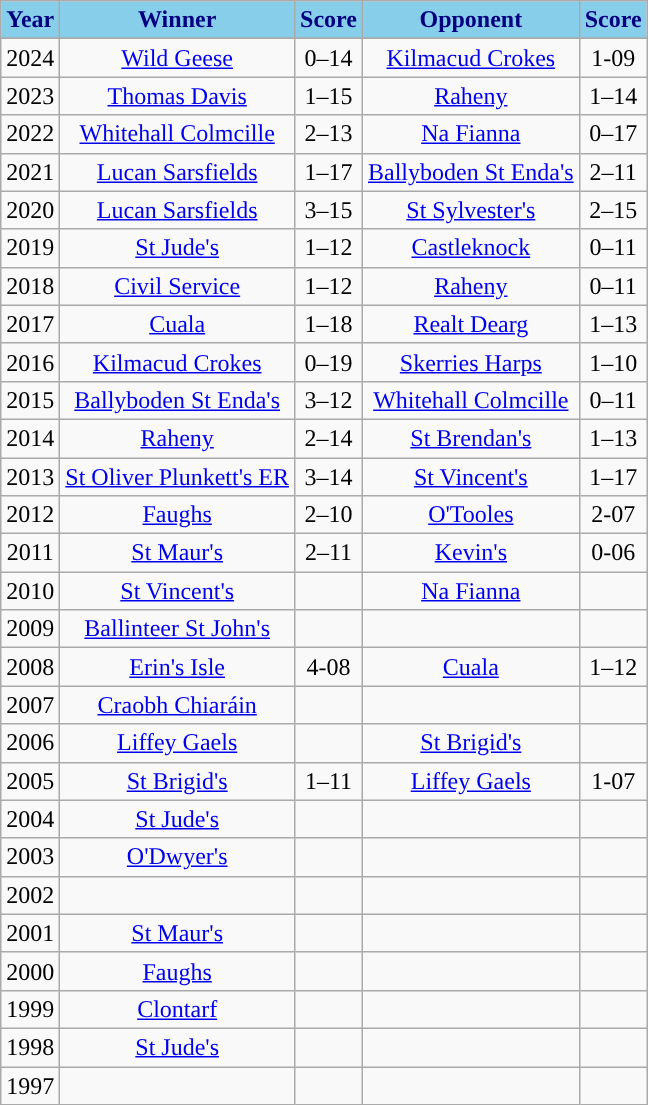<table class="wikitable" style="text-align:center;">
<tr>
<th style="background:skyblue;color:navy;">Year</th>
<th style="background:skyblue;color:navy;">Winner</th>
<th style="background:skyblue;color:navy;">Score</th>
<th style="background:skyblue;color:navy;">Opponent</th>
<th style="background:skyblue;color:navy;">Score</th>
</tr>
<tr>
</tr>
<tr>
<td>2024</td>
<td><a href='#'>Wild Geese</a></td>
<td>0–14</td>
<td><a href='#'>Kilmacud Crokes</a></td>
<td>1-09</td>
</tr>
<tr>
<td>2023</td>
<td><a href='#'>Thomas Davis</a></td>
<td>1–15</td>
<td><a href='#'>Raheny</a></td>
<td>1–14</td>
</tr>
<tr>
<td>2022</td>
<td><a href='#'>Whitehall Colmcille</a></td>
<td>2–13</td>
<td><a href='#'>Na Fianna</a></td>
<td>0–17</td>
</tr>
<tr>
<td>2021</td>
<td><a href='#'>Lucan Sarsfields</a></td>
<td>1–17</td>
<td><a href='#'>Ballyboden St Enda's</a></td>
<td>2–11</td>
</tr>
<tr>
<td>2020</td>
<td><a href='#'>Lucan Sarsfields</a></td>
<td>3–15</td>
<td><a href='#'>St Sylvester's</a></td>
<td>2–15</td>
</tr>
<tr>
<td>2019</td>
<td><a href='#'>St Jude's</a></td>
<td>1–12</td>
<td><a href='#'>Castleknock</a></td>
<td>0–11</td>
</tr>
<tr>
<td>2018</td>
<td><a href='#'>Civil Service</a></td>
<td>1–12</td>
<td><a href='#'>Raheny</a></td>
<td>0–11</td>
</tr>
<tr>
<td>2017</td>
<td><a href='#'>Cuala</a></td>
<td>1–18</td>
<td><a href='#'>Realt Dearg</a></td>
<td>1–13</td>
</tr>
<tr>
<td>2016</td>
<td><a href='#'>Kilmacud Crokes</a></td>
<td>0–19</td>
<td><a href='#'>Skerries Harps</a></td>
<td>1–10</td>
</tr>
<tr>
<td>2015</td>
<td><a href='#'>Ballyboden St Enda's</a></td>
<td>3–12</td>
<td><a href='#'>Whitehall Colmcille</a></td>
<td>0–11</td>
</tr>
<tr>
<td>2014</td>
<td><a href='#'>Raheny</a></td>
<td>2–14</td>
<td><a href='#'>St Brendan's</a></td>
<td>1–13</td>
</tr>
<tr>
<td>2013</td>
<td><a href='#'>St Oliver Plunkett's ER</a></td>
<td>3–14</td>
<td><a href='#'>St Vincent's</a></td>
<td>1–17</td>
</tr>
<tr>
<td>2012</td>
<td><a href='#'>Faughs</a></td>
<td>2–10</td>
<td><a href='#'>O'Tooles</a></td>
<td>2-07</td>
</tr>
<tr>
<td>2011</td>
<td><a href='#'>St Maur's</a></td>
<td>2–11</td>
<td><a href='#'>Kevin's</a></td>
<td>0-06</td>
</tr>
<tr>
<td>2010</td>
<td><a href='#'>St Vincent's</a></td>
<td></td>
<td><a href='#'>Na Fianna</a></td>
<td></td>
</tr>
<tr>
<td>2009</td>
<td><a href='#'>Ballinteer St John's</a></td>
<td></td>
<td></td>
<td></td>
</tr>
<tr>
<td>2008</td>
<td><a href='#'>Erin's Isle</a></td>
<td>4-08</td>
<td><a href='#'>Cuala</a></td>
<td>1–12</td>
</tr>
<tr>
<td>2007</td>
<td><a href='#'>Craobh Chiaráin</a></td>
<td></td>
<td></td>
<td></td>
</tr>
<tr>
<td>2006</td>
<td><a href='#'>Liffey Gaels</a></td>
<td></td>
<td><a href='#'>St Brigid's</a></td>
<td></td>
</tr>
<tr>
<td>2005</td>
<td><a href='#'>St Brigid's</a></td>
<td>1–11</td>
<td><a href='#'>Liffey Gaels</a></td>
<td>1-07</td>
</tr>
<tr>
<td>2004</td>
<td><a href='#'>St Jude's</a></td>
<td></td>
<td></td>
<td></td>
</tr>
<tr>
<td>2003</td>
<td><a href='#'>O'Dwyer's</a></td>
<td></td>
<td></td>
<td></td>
</tr>
<tr>
<td>2002</td>
<td></td>
<td></td>
<td></td>
<td></td>
</tr>
<tr>
<td>2001</td>
<td><a href='#'>St Maur's</a></td>
<td></td>
<td></td>
<td></td>
</tr>
<tr>
<td>2000</td>
<td><a href='#'>Faughs</a></td>
<td></td>
<td></td>
<td></td>
</tr>
<tr>
<td>1999</td>
<td><a href='#'>Clontarf</a></td>
<td></td>
<td></td>
<td></td>
</tr>
<tr>
<td>1998</td>
<td><a href='#'>St Jude's</a></td>
<td></td>
<td></td>
<td></td>
</tr>
<tr>
<td>1997</td>
<td></td>
<td></td>
<td></td>
<td></td>
</tr>
</table>
